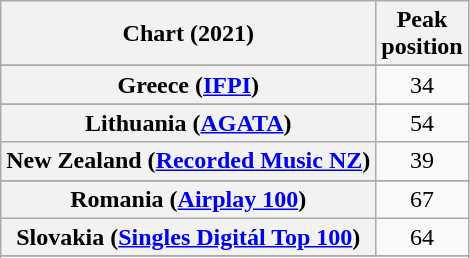<table class="wikitable sortable plainrowheaders" style="text-align:center">
<tr>
<th scope="col">Chart (2021)</th>
<th scope="col">Peak<br>position</th>
</tr>
<tr>
</tr>
<tr>
</tr>
<tr>
</tr>
<tr>
</tr>
<tr>
</tr>
<tr>
</tr>
<tr>
<th scope="row">Greece (<a href='#'>IFPI</a>)</th>
<td>34</td>
</tr>
<tr>
</tr>
<tr>
<th scope="row">Lithuania (<a href='#'>AGATA</a>)</th>
<td>54</td>
</tr>
<tr>
<th scope="row">New Zealand (<a href='#'>Recorded Music NZ</a>)</th>
<td>39</td>
</tr>
<tr>
</tr>
<tr>
<th scope="row">Romania (<a href='#'>Airplay 100</a>)</th>
<td>67</td>
</tr>
<tr>
<th scope="row">Slovakia (<a href='#'>Singles Digitál Top 100</a>)</th>
<td>64</td>
</tr>
<tr>
</tr>
<tr>
</tr>
<tr>
</tr>
<tr>
</tr>
<tr>
</tr>
<tr>
</tr>
<tr>
</tr>
<tr>
</tr>
<tr>
</tr>
</table>
